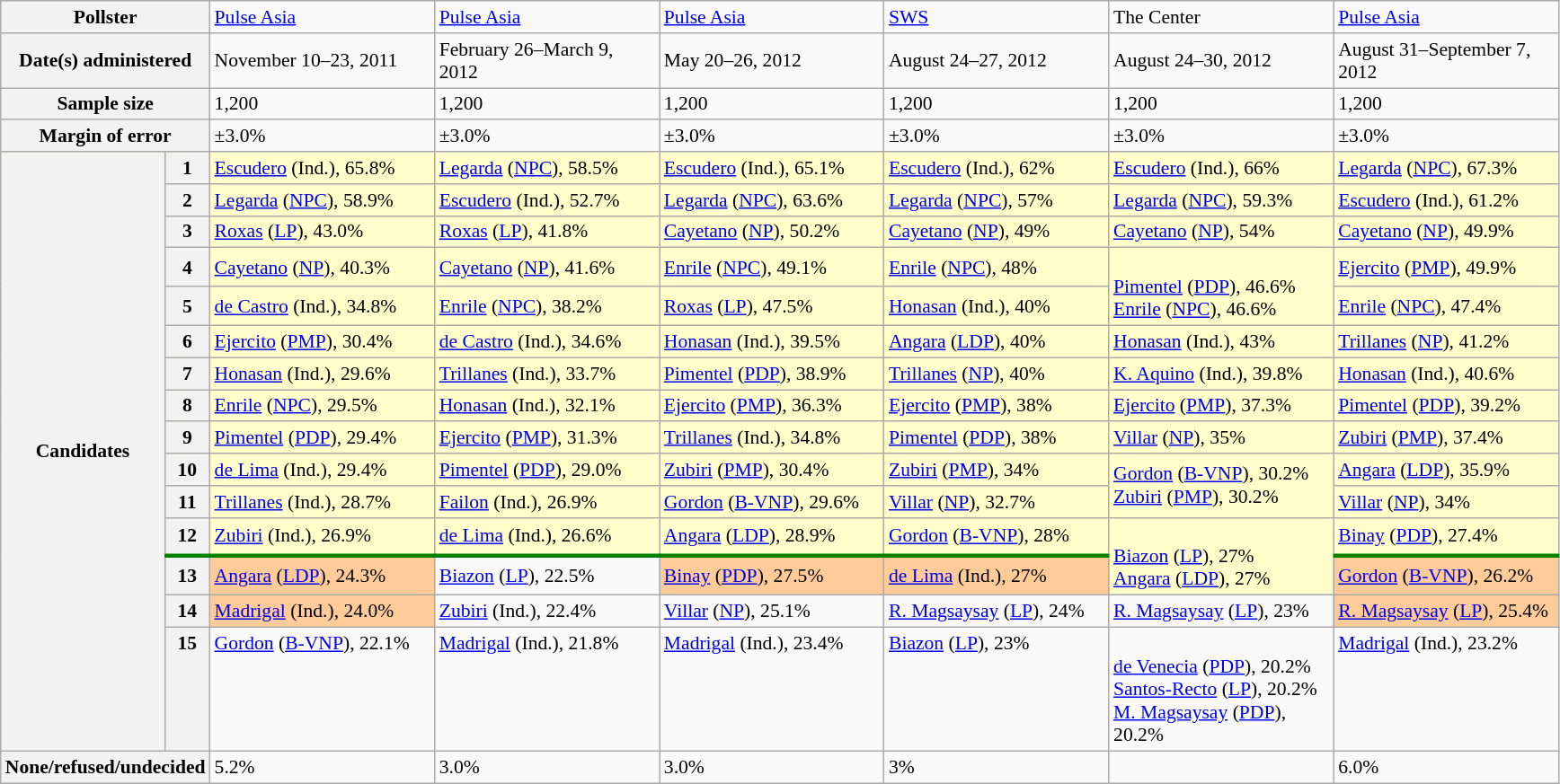<table class=wikitable style="font-size:90%;">
<tr>
<th colspan=2>Pollster</th>
<td width=160px><a href='#'>Pulse Asia</a></td>
<td width=160px><a href='#'>Pulse Asia</a></td>
<td width=160px><a href='#'>Pulse Asia</a></td>
<td width=160px><a href='#'>SWS</a></td>
<td width=160px>The Center</td>
<td width=160px><a href='#'>Pulse Asia</a></td>
</tr>
<tr>
<th colspan=2>Date(s) administered</th>
<td>November 10–23, 2011</td>
<td>February 26–March 9, 2012</td>
<td>May 20–26, 2012</td>
<td>August 24–27, 2012</td>
<td>August 24–30, 2012</td>
<td>August 31–September 7, 2012</td>
</tr>
<tr>
<th colspan=2>Sample size</th>
<td>1,200</td>
<td>1,200</td>
<td>1,200</td>
<td>1,200</td>
<td>1,200</td>
<td>1,200</td>
</tr>
<tr>
<th colspan=2>Margin of error</th>
<td>±3.0%</td>
<td>±3.0%</td>
<td>±3.0%</td>
<td>±3.0%</td>
<td>±3.0%</td>
<td>±3.0%</td>
</tr>
<tr bgcolor=#FFFFCC>
<th width=90px rowspan=15>Candidates</th>
<th width=20px>1</th>
<td> <a href='#'>Escudero</a> (Ind.), 65.8%</td>
<td> <a href='#'>Legarda</a> (<a href='#'>NPC</a>), 58.5%</td>
<td> <a href='#'>Escudero</a> (Ind.), 65.1%</td>
<td> <a href='#'>Escudero</a> (Ind.), 62%</td>
<td> <a href='#'>Escudero</a> (Ind.), 66%</td>
<td> <a href='#'>Legarda</a> (<a href='#'>NPC</a>), 67.3%</td>
</tr>
<tr bgcolor=#FFFFCC>
<th>2</th>
<td> <a href='#'>Legarda</a> (<a href='#'>NPC</a>), 58.9%</td>
<td> <a href='#'>Escudero</a> (Ind.), 52.7%</td>
<td> <a href='#'>Legarda</a> (<a href='#'>NPC</a>), 63.6%</td>
<td> <a href='#'>Legarda</a> (<a href='#'>NPC</a>), 57%</td>
<td> <a href='#'>Legarda</a> (<a href='#'>NPC</a>), 59.3%</td>
<td> <a href='#'>Escudero</a> (Ind.), 61.2%</td>
</tr>
<tr bgcolor=#FFFFCC>
<th>3</th>
<td> <a href='#'>Roxas</a> (<a href='#'>LP</a>), 43.0%</td>
<td> <a href='#'>Roxas</a> (<a href='#'>LP</a>), 41.8%</td>
<td> <a href='#'>Cayetano</a> (<a href='#'>NP</a>), 50.2%</td>
<td> <a href='#'>Cayetano</a> (<a href='#'>NP</a>), 49%</td>
<td> <a href='#'>Cayetano</a> (<a href='#'>NP</a>), 54%</td>
<td> <a href='#'>Cayetano</a> (<a href='#'>NP</a>), 49.9%</td>
</tr>
<tr bgcolor=#FFFFCC>
<th>4</th>
<td> <a href='#'>Cayetano</a> (<a href='#'>NP</a>), 40.3%</td>
<td> <a href='#'>Cayetano</a> (<a href='#'>NP</a>), 41.6%</td>
<td> <a href='#'>Enrile</a> (<a href='#'>NPC</a>), 49.1%</td>
<td> <a href='#'>Enrile</a> (<a href='#'>NPC</a>), 48%</td>
<td rowspan=2><br> <a href='#'>Pimentel</a> (<a href='#'>PDP</a>), 46.6%<br>
 <a href='#'>Enrile</a> (<a href='#'>NPC</a>), 46.6%</td>
<td> <a href='#'>Ejercito</a> (<a href='#'>PMP</a>), 49.9%</td>
</tr>
<tr bgcolor=#FFFFCC>
<th>5</th>
<td> <a href='#'>de Castro</a> (Ind.), 34.8%</td>
<td> <a href='#'>Enrile</a> (<a href='#'>NPC</a>), 38.2%</td>
<td> <a href='#'>Roxas</a> (<a href='#'>LP</a>), 47.5%</td>
<td> <a href='#'>Honasan</a> (Ind.), 40%</td>
<td> <a href='#'>Enrile</a> (<a href='#'>NPC</a>), 47.4%</td>
</tr>
<tr bgcolor=#FFFFCC>
<th>6</th>
<td> <a href='#'>Ejercito</a> (<a href='#'>PMP</a>), 30.4%</td>
<td> <a href='#'>de Castro</a> (Ind.), 34.6%</td>
<td> <a href='#'>Honasan</a> (Ind.), 39.5%</td>
<td> <a href='#'>Angara</a> (<a href='#'>LDP</a>), 40%</td>
<td> <a href='#'>Honasan</a> (Ind.), 43%</td>
<td> <a href='#'>Trillanes</a> (<a href='#'>NP</a>), 41.2%</td>
</tr>
<tr bgcolor=#FFFFCC>
<th>7</th>
<td> <a href='#'>Honasan</a> (Ind.), 29.6%</td>
<td> <a href='#'>Trillanes</a> (Ind.), 33.7%</td>
<td> <a href='#'>Pimentel</a> (<a href='#'>PDP</a>), 38.9%</td>
<td> <a href='#'>Trillanes</a> (<a href='#'>NP</a>), 40%</td>
<td> <a href='#'>K. Aquino</a> (Ind.), 39.8%</td>
<td> <a href='#'>Honasan</a> (Ind.), 40.6%</td>
</tr>
<tr bgcolor=#FFFFCC>
<th>8</th>
<td> <a href='#'>Enrile</a> (<a href='#'>NPC</a>), 29.5%</td>
<td> <a href='#'>Honasan</a> (Ind.), 32.1%</td>
<td> <a href='#'>Ejercito</a> (<a href='#'>PMP</a>), 36.3%</td>
<td> <a href='#'>Ejercito</a> (<a href='#'>PMP</a>), 38%</td>
<td> <a href='#'>Ejercito</a> (<a href='#'>PMP</a>), 37.3%</td>
<td> <a href='#'>Pimentel</a> (<a href='#'>PDP</a>), 39.2%</td>
</tr>
<tr bgcolor=#FFFFCC>
<th>9</th>
<td> <a href='#'>Pimentel</a> (<a href='#'>PDP</a>), 29.4%</td>
<td> <a href='#'>Ejercito</a> (<a href='#'>PMP</a>), 31.3%</td>
<td> <a href='#'>Trillanes</a> (Ind.), 34.8%</td>
<td> <a href='#'>Pimentel</a> (<a href='#'>PDP</a>), 38%</td>
<td> <a href='#'>Villar</a> (<a href='#'>NP</a>), 35%</td>
<td> <a href='#'>Zubiri</a> (<a href='#'>PMP</a>), 37.4%</td>
</tr>
<tr bgcolor=#FFFFCC>
<th>10</th>
<td> <a href='#'>de Lima</a> (Ind.), 29.4%</td>
<td> <a href='#'>Pimentel</a> (<a href='#'>PDP</a>), 29.0%</td>
<td> <a href='#'>Zubiri</a> (<a href='#'>PMP</a>), 30.4%</td>
<td> <a href='#'>Zubiri</a> (<a href='#'>PMP</a>), 34%</td>
<td rowspan=2> <a href='#'>Gordon</a> (<a href='#'>B-VNP</a>), 30.2%<br> <a href='#'>Zubiri</a> (<a href='#'>PMP</a>), 30.2%</td>
<td> <a href='#'>Angara</a> (<a href='#'>LDP</a>), 35.9%</td>
</tr>
<tr bgcolor=#FFFFCC>
<th>11</th>
<td> <a href='#'>Trillanes</a> (Ind.), 28.7%</td>
<td> <a href='#'>Failon</a> (Ind.), 26.9%</td>
<td> <a href='#'>Gordon</a> (<a href='#'>B-VNP</a>), 29.6%<br></td>
<td> <a href='#'>Villar</a> (<a href='#'>NP</a>), 32.7%</td>
<td> <a href='#'>Villar</a> (<a href='#'>NP</a>), 34%</td>
</tr>
<tr bgcolor=#FFFFCC>
<th>12</th>
<td> <a href='#'>Zubiri</a> (Ind.), 26.9%</td>
<td> <a href='#'>de Lima</a> (Ind.), 26.6%</td>
<td> <a href='#'>Angara</a> (<a href='#'>LDP</a>), 28.9%</td>
<td> <a href='#'>Gordon</a> (<a href='#'>B-VNP</a>), 28%<br></td>
<td rowspan=2><br> <a href='#'>Biazon</a> (<a href='#'>LP</a>), 27%<br>
 <a href='#'>Angara</a> (<a href='#'>LDP</a>), 27%</td>
<td> <a href='#'>Binay</a> (<a href='#'>PDP</a>), 27.4%</td>
</tr>
<tr style="border-top:3px solid green;">
<th>13</th>
<td bgcolor=#ffcc99> <a href='#'>Angara</a> (<a href='#'>LDP</a>), 24.3%</td>
<td> <a href='#'>Biazon</a> (<a href='#'>LP</a>), 22.5%</td>
<td bgcolor=#ffcc99> <a href='#'>Binay</a> (<a href='#'>PDP</a>), 27.5%</td>
<td bgcolor=#ffcc99> <a href='#'>de Lima</a> (Ind.), 27%</td>
<td bgcolor=#ffcc99> <a href='#'>Gordon</a> (<a href='#'>B-VNP</a>), 26.2%</td>
</tr>
<tr>
<th bgcolor=#ffcc99>14</th>
<td bgcolor=#ffcc99> <a href='#'>Madrigal</a> (Ind.), 24.0%</td>
<td> <a href='#'>Zubiri</a> (Ind.), 22.4%</td>
<td> <a href='#'>Villar</a> (<a href='#'>NP</a>), 25.1%</td>
<td> <a href='#'>R. Magsaysay</a> (<a href='#'>LP</a>), 24%</td>
<td> <a href='#'>R. Magsaysay</a> (<a href='#'>LP</a>), 23%</td>
<td bgcolor=#ffcc99> <a href='#'>R. Magsaysay</a> (<a href='#'>LP</a>), 25.4%</td>
</tr>
<tr valign=top>
<th>15</th>
<td> <a href='#'>Gordon</a> (<a href='#'>B-VNP</a>), 22.1%<br></td>
<td> <a href='#'>Madrigal</a> (Ind.), 21.8%</td>
<td> <a href='#'>Madrigal</a> (Ind.), 23.4%</td>
<td> <a href='#'>Biazon</a> (<a href='#'>LP</a>), 23%</td>
<td><br> <a href='#'>de Venecia</a> (<a href='#'>PDP</a>), 20.2%<br>
 <a href='#'>Santos-Recto</a> (<a href='#'>LP</a>), 20.2%<br>
 <a href='#'>M. Magsaysay</a> (<a href='#'>PDP</a>), 20.2%<br></td>
<td> <a href='#'>Madrigal</a> (Ind.), 23.2%</td>
</tr>
<tr>
<th colspan=2>None/refused/undecided</th>
<td>5.2%</td>
<td>3.0%</td>
<td>3.0%</td>
<td>3%</td>
<td></td>
<td>6.0%</td>
</tr>
</table>
